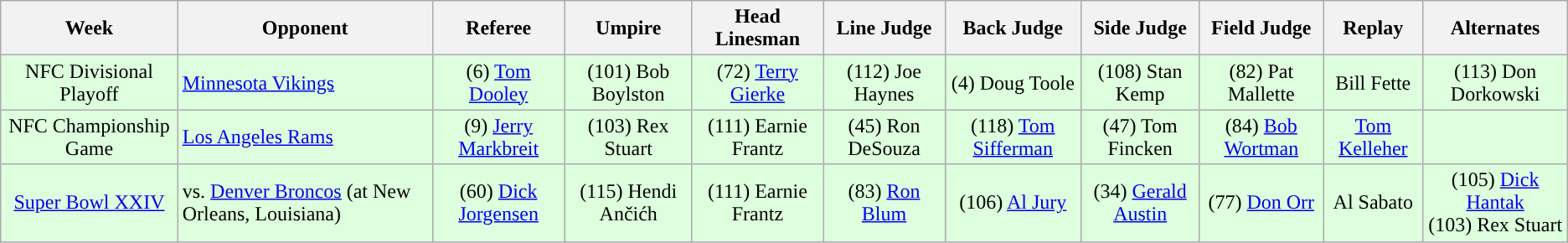<table class="wikitable">
<tr>
<th>Week</th>
<th>Opponent</th>
<th>Referee</th>
<th>Umpire</th>
<th>Head Linesman</th>
<th>Line Judge</th>
<th>Back Judge</th>
<th>Side Judge</th>
<th>Field Judge</th>
<th>Replay</th>
<th>Alternates</th>
</tr>
<tr style="background: #ddffdd; text-align: center">
<td>NFC Divisional Playoff</td>
<td style="text-align: left;"><a href='#'>Minnesota Vikings</a></td>
<td>(6) <a href='#'>Tom Dooley</a></td>
<td>(101) Bob Boylston</td>
<td>(72) <a href='#'>Terry Gierke</a></td>
<td>(112) Joe Haynes</td>
<td>(4) Doug Toole</td>
<td>(108) Stan Kemp</td>
<td>(82) Pat Mallette</td>
<td>Bill Fette</td>
<td>(113) Don Dorkowski</td>
</tr>
<tr style="background: #ddffdd; text-align: center">
<td>NFC Championship Game</td>
<td style="text-align: left;"><a href='#'>Los Angeles Rams</a></td>
<td>(9) <a href='#'>Jerry Markbreit</a></td>
<td>(103) Rex Stuart</td>
<td>(111) Earnie Frantz</td>
<td>(45) Ron DeSouza</td>
<td>(118) <a href='#'>Tom Sifferman</a></td>
<td>(47) Tom Fincken</td>
<td>(84) <a href='#'>Bob Wortman</a></td>
<td><a href='#'>Tom Kelleher</a></td>
<td></td>
</tr>
<tr style="background: #ddffdd; text-align: center">
<td><a href='#'>Super Bowl XXIV</a></td>
<td style="text-align: left;">vs. <a href='#'>Denver Broncos</a> (at New Orleans, Louisiana)</td>
<td>(60) <a href='#'>Dick Jorgensen</a></td>
<td>(115) Hendi Ančićh</td>
<td>(111) Earnie Frantz</td>
<td>(83) <a href='#'>Ron Blum</a></td>
<td>(106) <a href='#'>Al Jury</a></td>
<td>(34) <a href='#'>Gerald Austin</a></td>
<td>(77) <a href='#'>Don Orr</a></td>
<td>Al Sabato</td>
<td>(105) <a href='#'>Dick Hantak</a><br>(103) Rex Stuart</td>
</tr>
</table>
